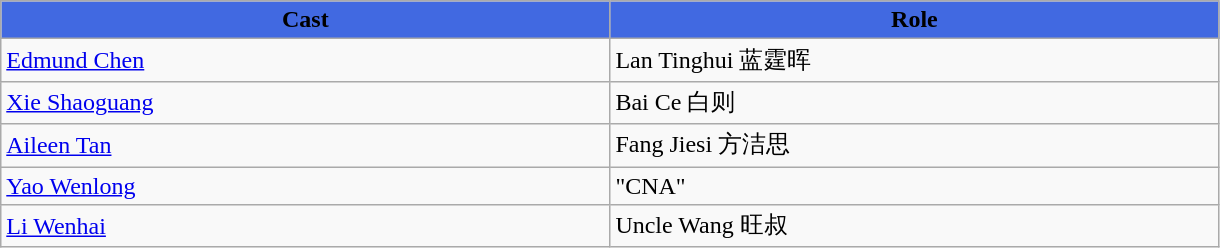<table class="wikitable">
<tr>
<th style="background:RoyalBlue; width:17%">Cast</th>
<th style="background:RoyalBlue; width:17%">Role</th>
</tr>
<tr>
<td><a href='#'>Edmund Chen</a></td>
<td>Lan Tinghui 蓝霆晖</td>
</tr>
<tr>
<td><a href='#'>Xie Shaoguang</a></td>
<td>Bai Ce 白则</td>
</tr>
<tr>
<td><a href='#'>Aileen Tan</a></td>
<td>Fang Jiesi 方洁思</td>
</tr>
<tr>
<td><a href='#'>Yao Wenlong</a></td>
<td>"CNA"</td>
</tr>
<tr>
<td><a href='#'>Li Wenhai</a></td>
<td>Uncle Wang 旺叔</td>
</tr>
</table>
